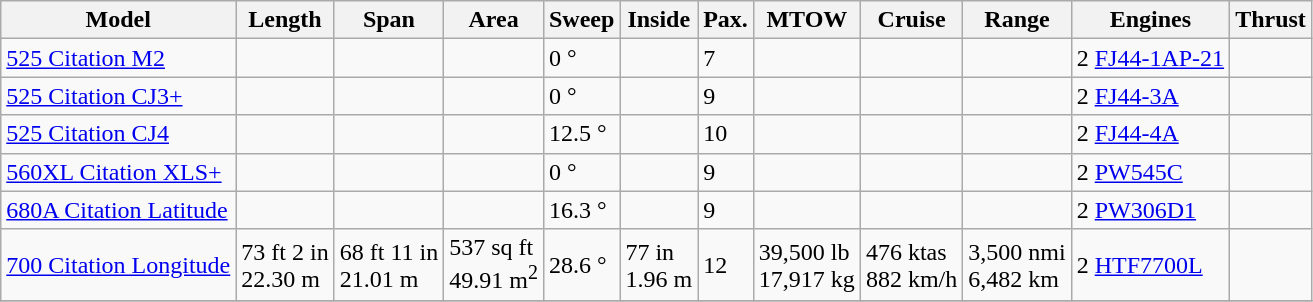<table class="wikitable sortable">
<tr>
<th>Model</th>
<th>Length</th>
<th>Span</th>
<th>Area</th>
<th>Sweep</th>
<th>Inside</th>
<th>Pax.</th>
<th>MTOW</th>
<th>Cruise</th>
<th>Range</th>
<th>Engines</th>
<th>Thrust</th>
</tr>
<tr>
<td><a href='#'>525 Citation M2</a></td>
<td></td>
<td></td>
<td></td>
<td>0 °</td>
<td></td>
<td>7</td>
<td></td>
<td></td>
<td></td>
<td>2 <a href='#'>FJ44-1AP-21</a></td>
<td></td>
</tr>
<tr>
<td><a href='#'>525 Citation CJ3+</a></td>
<td></td>
<td></td>
<td></td>
<td>0 °</td>
<td></td>
<td>9</td>
<td></td>
<td></td>
<td></td>
<td>2 <a href='#'>FJ44-3A</a></td>
<td></td>
</tr>
<tr>
<td><a href='#'>525 Citation CJ4</a></td>
<td></td>
<td></td>
<td></td>
<td>12.5 °</td>
<td></td>
<td>10</td>
<td></td>
<td></td>
<td></td>
<td>2 <a href='#'>FJ44-4A</a></td>
<td></td>
</tr>
<tr>
<td><a href='#'>560XL Citation XLS+</a></td>
<td></td>
<td></td>
<td></td>
<td>0 °</td>
<td></td>
<td>9</td>
<td></td>
<td></td>
<td></td>
<td>2 <a href='#'>PW545C</a></td>
<td></td>
</tr>
<tr>
<td><a href='#'>680A Citation Latitude</a></td>
<td></td>
<td></td>
<td></td>
<td>16.3 °</td>
<td></td>
<td>9</td>
<td></td>
<td></td>
<td></td>
<td>2 <a href='#'>PW306D1</a></td>
<td></td>
</tr>
<tr>
<td><a href='#'>700 Citation Longitude</a></td>
<td>73 ft 2 in<br>22.30 m</td>
<td>68 ft 11 in<br>21.01 m</td>
<td>537 sq ft<br>49.91 m<sup>2</sup></td>
<td>28.6 °</td>
<td>77 in<br>1.96 m</td>
<td>12</td>
<td>39,500 lb<br>17,917 kg</td>
<td>476 ktas<br>882 km/h</td>
<td>3,500 nmi<br>6,482 km</td>
<td>2 <a href='#'>HTF7700L</a></td>
<td></td>
</tr>
<tr>
</tr>
</table>
